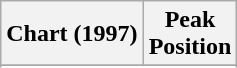<table class="wikitable sortable plainrowheaders" style="text-align:center">
<tr>
<th scope="col">Chart (1997)</th>
<th scope="col">Peak<br>Position</th>
</tr>
<tr>
</tr>
<tr>
</tr>
<tr>
</tr>
</table>
